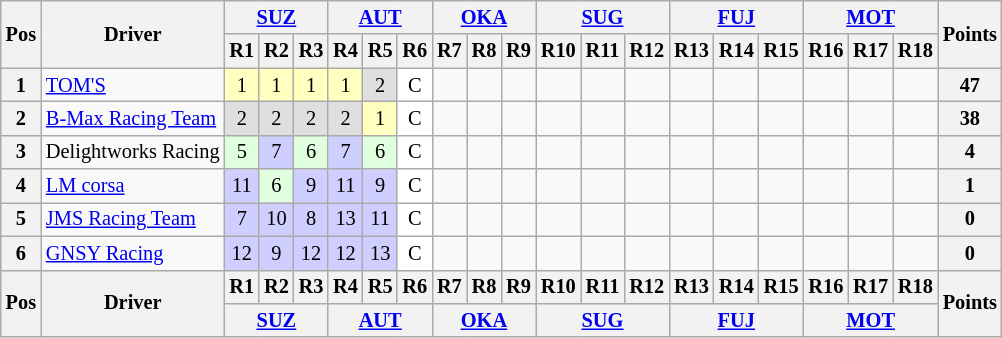<table class="wikitable" style="font-size:85%; text-align:center">
<tr>
<th rowspan="2" valign="middle">Pos</th>
<th rowspan="2" valign="middle">Driver</th>
<th colspan="3"><a href='#'>SUZ</a></th>
<th colspan="3"><a href='#'>AUT</a></th>
<th colspan="3"><a href='#'>OKA</a></th>
<th colspan="3"><a href='#'>SUG</a></th>
<th colspan="3"><a href='#'>FUJ</a></th>
<th colspan="3"><a href='#'>MOT</a></th>
<th rowspan="2" valign="middle">Points</th>
</tr>
<tr>
<th>R1</th>
<th>R2</th>
<th>R3</th>
<th>R4</th>
<th>R5</th>
<th>R6</th>
<th>R7</th>
<th>R8</th>
<th>R9</th>
<th>R10</th>
<th>R11</th>
<th>R12</th>
<th>R13</th>
<th>R14</th>
<th>R15</th>
<th>R16</th>
<th>R17</th>
<th>R18</th>
</tr>
<tr>
<th>1</th>
<td align="left"><a href='#'>TOM'S</a></td>
<td style="background:#FFFFBF;">1</td>
<td style="background:#FFFFBF;">1</td>
<td style="background:#FFFFBF;">1</td>
<td style="background:#FFFFBF;">1</td>
<td style="background:#DFDFDF;">2</td>
<td style="background:#FFFFFF;">C</td>
<td></td>
<td></td>
<td></td>
<td></td>
<td></td>
<td></td>
<td></td>
<td></td>
<td></td>
<td></td>
<td></td>
<td></td>
<th>47</th>
</tr>
<tr>
<th>2</th>
<td align="left"><a href='#'>B-Max Racing Team</a></td>
<td style="background:#DFDFDF;">2</td>
<td style="background:#DFDFDF;">2</td>
<td style="background:#DFDFDF;">2</td>
<td style="background:#DFDFDF;">2</td>
<td style="background:#FFFFBF;">1</td>
<td style="background:#FFFFFF;">C</td>
<td></td>
<td></td>
<td></td>
<td></td>
<td></td>
<td></td>
<td></td>
<td></td>
<td></td>
<td></td>
<td></td>
<td></td>
<th>38</th>
</tr>
<tr>
<th>3</th>
<td align="left">Delightworks Racing</td>
<td style="background:#DFFFDF;">5</td>
<td style="background:#CFCFFF;">7</td>
<td style="background:#DFFFDF;">6</td>
<td style="background:#CFCFFF;">7</td>
<td style="background:#DFFFDF;">6</td>
<td style="background:#FFFFFF;">C</td>
<td></td>
<td></td>
<td></td>
<td></td>
<td></td>
<td></td>
<td></td>
<td></td>
<td></td>
<td></td>
<td></td>
<td></td>
<th>4</th>
</tr>
<tr>
<th>4</th>
<td align="left"><a href='#'>LM corsa</a></td>
<td style="background:#CFCFFF;">11</td>
<td style="background:#DFFFDF;">6</td>
<td style="background:#CFCFFF;">9</td>
<td style="background:#CFCFFF;">11</td>
<td style="background:#CFCFFF;">9</td>
<td style="background:#FFFFFF;">C</td>
<td></td>
<td></td>
<td></td>
<td></td>
<td></td>
<td></td>
<td></td>
<td></td>
<td></td>
<td></td>
<td></td>
<td></td>
<th>1</th>
</tr>
<tr>
<th>5</th>
<td align="left"><a href='#'>JMS Racing Team</a></td>
<td style="background:#CFCFFF;">7</td>
<td style="background:#CFCFFF;">10</td>
<td style="background:#CFCFFF;">8</td>
<td style="background:#CFCFFF;">13</td>
<td style="background:#CFCFFF;">11</td>
<td style="background:#FFFFFF;">C</td>
<td></td>
<td></td>
<td></td>
<td></td>
<td></td>
<td></td>
<td></td>
<td></td>
<td></td>
<td></td>
<td></td>
<td></td>
<th>0</th>
</tr>
<tr>
<th>6</th>
<td align="left"><a href='#'>GNSY Racing</a></td>
<td style="background:#CFCFFF;">12</td>
<td style="background:#CFCFFF;">9</td>
<td style="background:#CFCFFF;">12</td>
<td style="background:#CFCFFF;">12</td>
<td style="background:#CFCFFF;">13</td>
<td style="background:#FFFFFF;">C</td>
<td></td>
<td></td>
<td></td>
<td></td>
<td></td>
<td></td>
<td></td>
<td></td>
<td></td>
<td></td>
<td></td>
<td></td>
<th>0</th>
</tr>
<tr>
<th rowspan="2">Pos</th>
<th rowspan="2">Driver</th>
<th>R1</th>
<th>R2</th>
<th>R3</th>
<th>R4</th>
<th>R5</th>
<th>R6</th>
<th>R7</th>
<th>R8</th>
<th>R9</th>
<th>R10</th>
<th>R11</th>
<th>R12</th>
<th>R13</th>
<th>R14</th>
<th>R15</th>
<th>R16</th>
<th>R17</th>
<th>R18</th>
<th rowspan="2">Points</th>
</tr>
<tr>
<th colspan="3"><a href='#'>SUZ</a></th>
<th colspan="3"><a href='#'>AUT</a></th>
<th colspan="3"><a href='#'>OKA</a></th>
<th colspan="3"><a href='#'>SUG</a></th>
<th colspan="3"><a href='#'>FUJ</a></th>
<th colspan="3"><a href='#'>MOT</a></th>
</tr>
</table>
